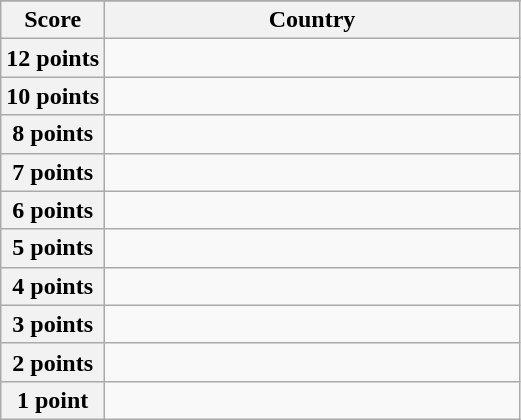<table class="wikitable">
<tr>
</tr>
<tr>
<th scope="col" width="20%">Score</th>
<th scope="col">Country</th>
</tr>
<tr>
<th scope="row">12 points</th>
<td></td>
</tr>
<tr>
<th scope="row">10 points</th>
<td></td>
</tr>
<tr>
<th scope="row">8 points</th>
<td></td>
</tr>
<tr>
<th scope="row">7 points</th>
<td></td>
</tr>
<tr>
<th scope="row">6 points</th>
<td></td>
</tr>
<tr>
<th scope="row">5 points</th>
<td></td>
</tr>
<tr>
<th scope="row">4 points</th>
<td></td>
</tr>
<tr>
<th scope="row">3 points</th>
<td></td>
</tr>
<tr>
<th scope="row">2 points</th>
<td></td>
</tr>
<tr>
<th scope="row">1 point</th>
<td></td>
</tr>
</table>
